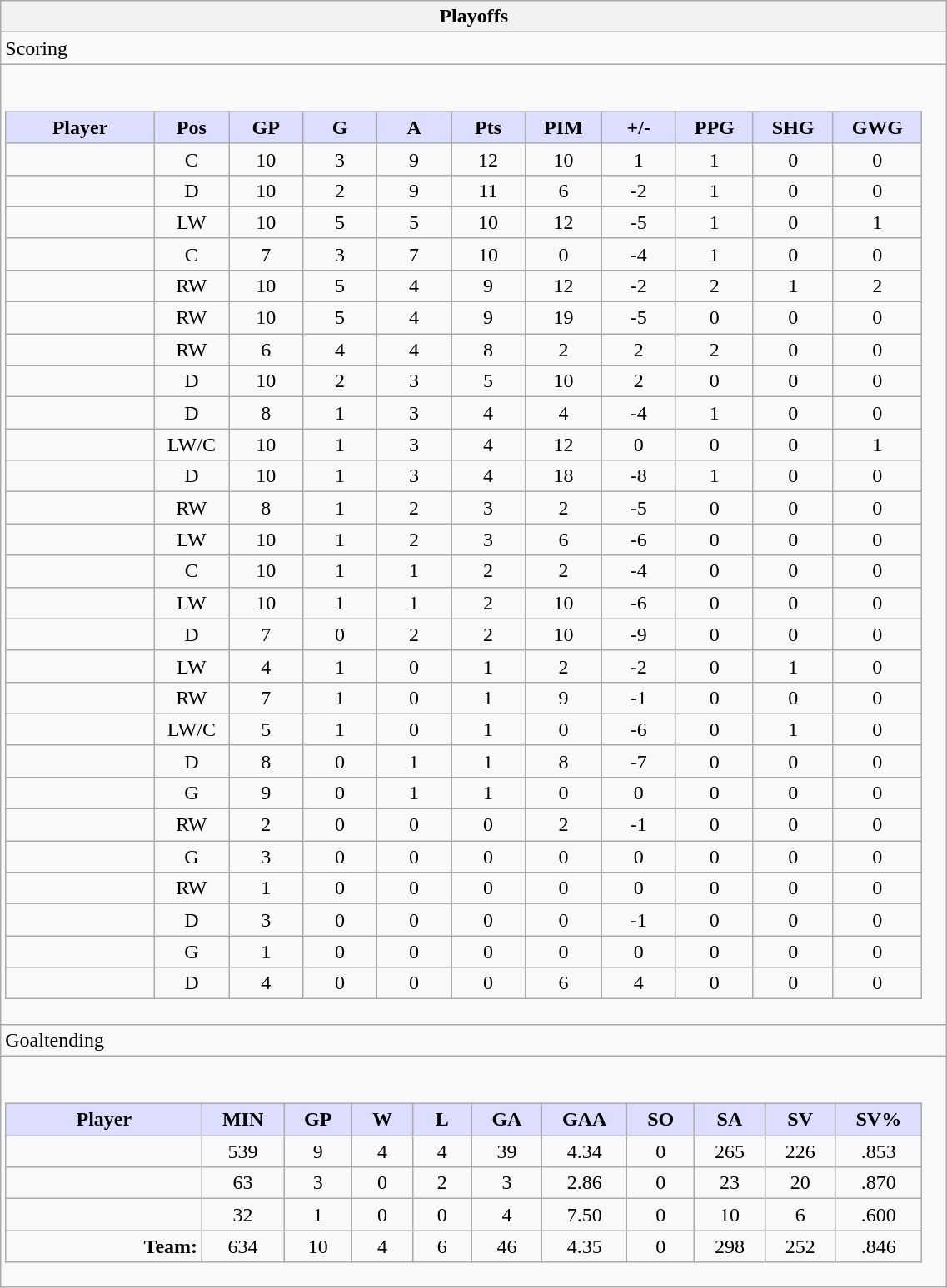<table class="wikitable collapsible" style="width:60%;">
<tr>
<th>Playoffs</th>
</tr>
<tr>
<td class="tocccolors">Scoring</td>
</tr>
<tr>
<td><br><table class="wikitable sortable">
<tr style="text-align:center;">
<th style="background:#ddf; width:10%;">Player</th>
<th style="background:#ddf; width:3%;" title="Position">Pos</th>
<th style="background:#ddf; width:5%;" title="Games played">GP</th>
<th style="background:#ddf; width:5%;" title="Goals">G</th>
<th style="background:#ddf; width:5%;" title="Assists">A</th>
<th style="background:#ddf; width:5%;" title="Points">Pts</th>
<th style="background:#ddf; width:5%;" title="Penalties in Minutes">PIM</th>
<th style="background:#ddf; width:5%;" title="Plus/minus">+/-</th>
<th style="background:#ddf; width:5%;" title="Power play goals">PPG</th>
<th style="background:#ddf; width:5%;" title="Short-handed goals">SHG</th>
<th style="background:#ddf; width:5%;" title="Game-winning goals">GWG</th>
</tr>
<tr style="text-align:center;">
<td style="text-align:right;"></td>
<td>C</td>
<td>10</td>
<td>3</td>
<td>9</td>
<td>12</td>
<td>10</td>
<td>1</td>
<td>1</td>
<td>0</td>
<td>0</td>
</tr>
<tr style="text-align:center;">
<td style="text-align:right;"></td>
<td>D</td>
<td>10</td>
<td>2</td>
<td>9</td>
<td>11</td>
<td>6</td>
<td>-2</td>
<td>1</td>
<td>0</td>
<td>0</td>
</tr>
<tr style="text-align:center;">
<td style="text-align:right;"></td>
<td>LW</td>
<td>10</td>
<td>5</td>
<td>5</td>
<td>10</td>
<td>12</td>
<td>-5</td>
<td>1</td>
<td>0</td>
<td>1</td>
</tr>
<tr style="text-align:center;">
<td style="text-align:right;"></td>
<td>C</td>
<td>7</td>
<td>3</td>
<td>7</td>
<td>10</td>
<td>0</td>
<td>-4</td>
<td>1</td>
<td>0</td>
<td>0</td>
</tr>
<tr style="text-align:center;">
<td style="text-align:right;"></td>
<td>RW</td>
<td>10</td>
<td>5</td>
<td>4</td>
<td>9</td>
<td>12</td>
<td>-2</td>
<td>2</td>
<td>1</td>
<td>2</td>
</tr>
<tr style="text-align:center;">
<td style="text-align:right;"></td>
<td>RW</td>
<td>10</td>
<td>5</td>
<td>4</td>
<td>9</td>
<td>19</td>
<td>-5</td>
<td>0</td>
<td>0</td>
<td>0</td>
</tr>
<tr style="text-align:center;">
<td style="text-align:right;"></td>
<td>RW</td>
<td>6</td>
<td>4</td>
<td>4</td>
<td>8</td>
<td>2</td>
<td>2</td>
<td>2</td>
<td>0</td>
<td>0</td>
</tr>
<tr style="text-align:center;">
<td style="text-align:right;"></td>
<td>D</td>
<td>10</td>
<td>2</td>
<td>3</td>
<td>5</td>
<td>10</td>
<td>2</td>
<td>0</td>
<td>0</td>
<td>0</td>
</tr>
<tr style="text-align:center;">
<td style="text-align:right;"></td>
<td>D</td>
<td>8</td>
<td>1</td>
<td>3</td>
<td>4</td>
<td>4</td>
<td>-4</td>
<td>1</td>
<td>0</td>
<td>0</td>
</tr>
<tr style="text-align:center;">
<td style="text-align:right;"></td>
<td>LW/C</td>
<td>10</td>
<td>1</td>
<td>3</td>
<td>4</td>
<td>12</td>
<td>0</td>
<td>0</td>
<td>0</td>
<td>1</td>
</tr>
<tr style="text-align:center;">
<td style="text-align:right;"></td>
<td>D</td>
<td>10</td>
<td>1</td>
<td>3</td>
<td>4</td>
<td>18</td>
<td>-8</td>
<td>1</td>
<td>0</td>
<td>0</td>
</tr>
<tr style="text-align:center;">
<td style="text-align:right;"></td>
<td>RW</td>
<td>8</td>
<td>1</td>
<td>2</td>
<td>3</td>
<td>2</td>
<td>-5</td>
<td>0</td>
<td>0</td>
<td>0</td>
</tr>
<tr style="text-align:center;">
<td style="text-align:right;"></td>
<td>LW</td>
<td>10</td>
<td>1</td>
<td>2</td>
<td>3</td>
<td>6</td>
<td>-6</td>
<td>0</td>
<td>0</td>
<td>0</td>
</tr>
<tr style="text-align:center;">
<td style="text-align:right;"></td>
<td>C</td>
<td>10</td>
<td>1</td>
<td>1</td>
<td>2</td>
<td>2</td>
<td>-4</td>
<td>0</td>
<td>0</td>
<td>0</td>
</tr>
<tr style="text-align:center;">
<td style="text-align:right;"></td>
<td>LW</td>
<td>10</td>
<td>1</td>
<td>1</td>
<td>2</td>
<td>10</td>
<td>-6</td>
<td>0</td>
<td>0</td>
<td>0</td>
</tr>
<tr style="text-align:center;">
<td style="text-align:right;"></td>
<td>D</td>
<td>7</td>
<td>0</td>
<td>2</td>
<td>2</td>
<td>10</td>
<td>-9</td>
<td>0</td>
<td>0</td>
<td>0</td>
</tr>
<tr style="text-align:center;">
<td style="text-align:right;"></td>
<td>LW</td>
<td>4</td>
<td>1</td>
<td>0</td>
<td>1</td>
<td>2</td>
<td>-2</td>
<td>0</td>
<td>1</td>
<td>0</td>
</tr>
<tr style="text-align:center;">
<td style="text-align:right;"></td>
<td>RW</td>
<td>7</td>
<td>1</td>
<td>0</td>
<td>1</td>
<td>9</td>
<td>-1</td>
<td>0</td>
<td>0</td>
<td>0</td>
</tr>
<tr style="text-align:center;">
<td style="text-align:right;"></td>
<td>LW/C</td>
<td>5</td>
<td>1</td>
<td>0</td>
<td>1</td>
<td>0</td>
<td>-6</td>
<td>0</td>
<td>1</td>
<td>0</td>
</tr>
<tr style="text-align:center;">
<td style="text-align:right;"></td>
<td>D</td>
<td>8</td>
<td>0</td>
<td>1</td>
<td>1</td>
<td>8</td>
<td>-7</td>
<td>0</td>
<td>0</td>
<td>0</td>
</tr>
<tr style="text-align:center;">
<td style="text-align:right;"></td>
<td>G</td>
<td>9</td>
<td>0</td>
<td>1</td>
<td>1</td>
<td>0</td>
<td>0</td>
<td>0</td>
<td>0</td>
<td>0</td>
</tr>
<tr style="text-align:center;">
<td style="text-align:right;"></td>
<td>RW</td>
<td>2</td>
<td>0</td>
<td>0</td>
<td>0</td>
<td>2</td>
<td>-1</td>
<td>0</td>
<td>0</td>
<td>0</td>
</tr>
<tr style="text-align:center;">
<td style="text-align:right;"></td>
<td>G</td>
<td>3</td>
<td>0</td>
<td>0</td>
<td>0</td>
<td>0</td>
<td>0</td>
<td>0</td>
<td>0</td>
<td>0</td>
</tr>
<tr style="text-align:center;">
<td style="text-align:right;"></td>
<td>RW</td>
<td>1</td>
<td>0</td>
<td>0</td>
<td>0</td>
<td>0</td>
<td>0</td>
<td>0</td>
<td>0</td>
<td>0</td>
</tr>
<tr style="text-align:center;">
<td style="text-align:right;"></td>
<td>D</td>
<td>3</td>
<td>0</td>
<td>0</td>
<td>0</td>
<td>0</td>
<td>-1</td>
<td>0</td>
<td>0</td>
<td>0</td>
</tr>
<tr style="text-align:center;">
<td style="text-align:right;"></td>
<td>G</td>
<td>1</td>
<td>0</td>
<td>0</td>
<td>0</td>
<td>0</td>
<td>0</td>
<td>0</td>
<td>0</td>
<td>0</td>
</tr>
<tr style="text-align:center;">
<td style="text-align:right;"></td>
<td>D</td>
<td>4</td>
<td>0</td>
<td>0</td>
<td>0</td>
<td>6</td>
<td>4</td>
<td>0</td>
<td>0</td>
<td>0</td>
</tr>
</table>
</td>
</tr>
<tr>
<td class="toccolors">Goaltending</td>
</tr>
<tr>
<td><br><table class="wikitable sortable">
<tr>
<th style="background:#ddf; width:10%;">Player</th>
<th style="width:3%; background:#ddf;" title="Minutes played">MIN</th>
<th style="width:3%; background:#ddf;" title="Games played in">GP</th>
<th style="width:3%; background:#ddf;" title="Wins">W</th>
<th style="width:3%; background:#ddf;" title="Losses">L</th>
<th style="width:3%; background:#ddf;" title="Goals against">GA</th>
<th style="width:3%; background:#ddf;" title="Goals against average">GAA</th>
<th style="width:3%; background:#ddf;" title="Shut-outs">SO</th>
<th style="width:3%; background:#ddf;" title="Shots against">SA</th>
<th style="width:3%; background:#ddf;" title="Shots saved">SV</th>
<th style="width:3%; background:#ddf;" title="Save percentage">SV%</th>
</tr>
<tr style="text-align:center;">
<td style="text-align:right;"></td>
<td>539</td>
<td>9</td>
<td>4</td>
<td>4</td>
<td>39</td>
<td>4.34</td>
<td>0</td>
<td>265</td>
<td>226</td>
<td>.853</td>
</tr>
<tr style="text-align:center;">
<td style="text-align:right;"></td>
<td>63</td>
<td>3</td>
<td>0</td>
<td>2</td>
<td>3</td>
<td>2.86</td>
<td>0</td>
<td>23</td>
<td>20</td>
<td>.870</td>
</tr>
<tr style="text-align:center;">
<td style="text-align:right;"></td>
<td>32</td>
<td>1</td>
<td>0</td>
<td>0</td>
<td>4</td>
<td>7.50</td>
<td>0</td>
<td>10</td>
<td>6</td>
<td>.600</td>
</tr>
<tr style="text-align:center;">
<td style="text-align:right;"><strong>Team:</strong></td>
<td>634</td>
<td>10</td>
<td>4</td>
<td>6</td>
<td>46</td>
<td>4.35</td>
<td>0</td>
<td>298</td>
<td>252</td>
<td>.846</td>
</tr>
</table>
</td>
</tr>
</table>
